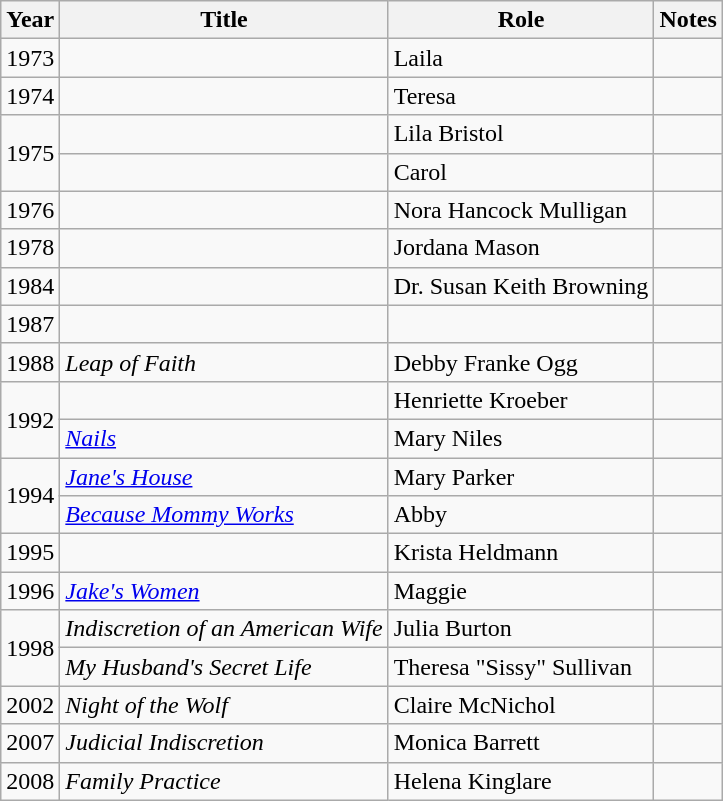<table class="wikitable sortable">
<tr>
<th>Year</th>
<th>Title</th>
<th>Role</th>
<th class="unsortable">Notes</th>
</tr>
<tr>
<td>1973</td>
<td><em></em></td>
<td>Laila</td>
<td></td>
</tr>
<tr>
<td>1974</td>
<td><em></em></td>
<td>Teresa</td>
<td></td>
</tr>
<tr>
<td rowspan="2">1975</td>
<td><em></em></td>
<td>Lila Bristol</td>
<td></td>
</tr>
<tr>
<td><em></em></td>
<td>Carol</td>
<td></td>
</tr>
<tr>
<td>1976</td>
<td><em></em></td>
<td>Nora Hancock Mulligan</td>
<td></td>
</tr>
<tr>
<td>1978</td>
<td><em></em></td>
<td>Jordana Mason</td>
<td></td>
</tr>
<tr>
<td>1984</td>
<td><em></em></td>
<td>Dr. Susan Keith Browning</td>
<td></td>
</tr>
<tr>
<td>1987</td>
<td><em></em></td>
<td></td>
<td></td>
</tr>
<tr>
<td>1988</td>
<td><em>Leap of Faith</em></td>
<td>Debby Franke Ogg</td>
<td></td>
</tr>
<tr>
<td rowspan="2">1992</td>
<td><em></em></td>
<td>Henriette Kroeber</td>
<td></td>
</tr>
<tr>
<td><em><a href='#'>Nails</a></em></td>
<td>Mary Niles</td>
<td></td>
</tr>
<tr>
<td rowspan="2">1994</td>
<td><em><a href='#'>Jane's House</a></em></td>
<td>Mary Parker</td>
<td></td>
</tr>
<tr>
<td><em><a href='#'>Because Mommy Works</a></em></td>
<td>Abby</td>
<td></td>
</tr>
<tr>
<td>1995</td>
<td><em></em></td>
<td>Krista Heldmann</td>
<td></td>
</tr>
<tr>
<td>1996</td>
<td><em><a href='#'>Jake's Women</a></em></td>
<td>Maggie</td>
<td></td>
</tr>
<tr>
<td rowspan="2">1998</td>
<td><em>Indiscretion of an American Wife</em></td>
<td>Julia Burton</td>
<td></td>
</tr>
<tr>
<td><em>My Husband's Secret Life</em></td>
<td>Theresa "Sissy" Sullivan</td>
<td></td>
</tr>
<tr>
<td>2002</td>
<td><em>Night of the Wolf</em></td>
<td>Claire McNichol</td>
<td></td>
</tr>
<tr>
<td>2007</td>
<td><em>Judicial Indiscretion</em></td>
<td>Monica Barrett</td>
<td></td>
</tr>
<tr>
<td>2008</td>
<td><em>Family Practice</em></td>
<td>Helena Kinglare</td>
<td></td>
</tr>
</table>
